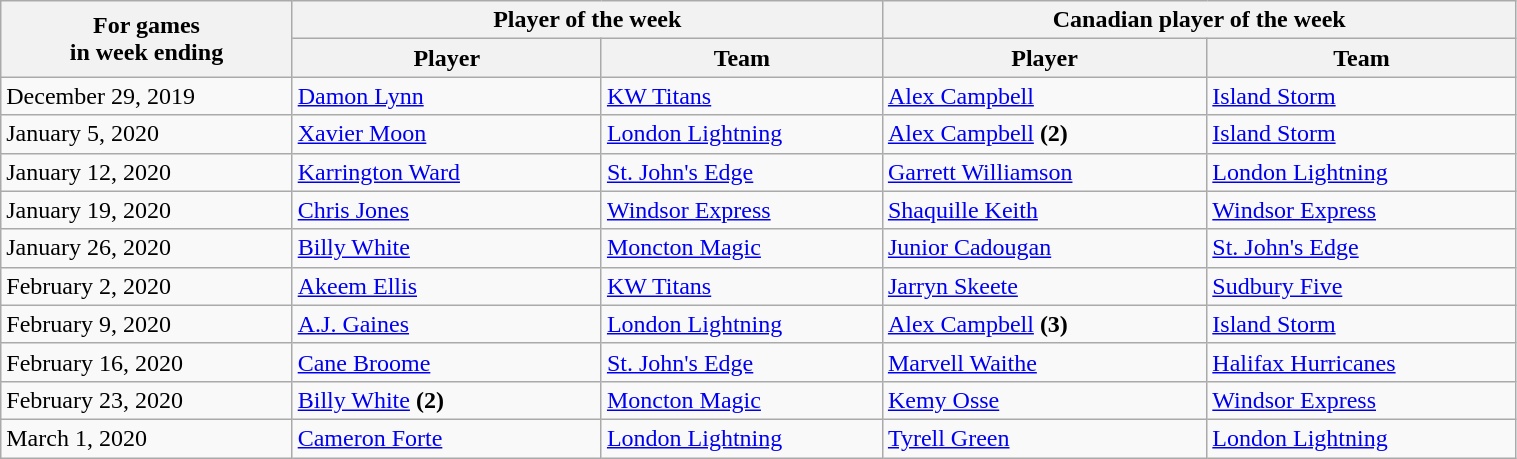<table class="wikitable" style="width: 80%">
<tr>
<th rowspan=2 width=60>For games<br>in week ending</th>
<th colspan=2 width=120>Player of the week</th>
<th colspan=2 width=120>Canadian player of the week</th>
</tr>
<tr>
<th width=60>Player</th>
<th width=60>Team</th>
<th width=60>Player</th>
<th width=60>Team</th>
</tr>
<tr>
<td>December 29, 2019</td>
<td><a href='#'>Damon Lynn</a></td>
<td><a href='#'>KW Titans</a></td>
<td><a href='#'>Alex Campbell</a></td>
<td><a href='#'>Island Storm</a></td>
</tr>
<tr>
<td>January 5, 2020</td>
<td><a href='#'>Xavier Moon</a></td>
<td><a href='#'>London Lightning</a></td>
<td><a href='#'>Alex Campbell</a> <strong>(2)</strong></td>
<td><a href='#'>Island Storm</a></td>
</tr>
<tr>
<td>January 12, 2020</td>
<td><a href='#'>Karrington Ward</a></td>
<td><a href='#'>St. John's Edge</a></td>
<td><a href='#'>Garrett Williamson</a></td>
<td><a href='#'>London Lightning</a></td>
</tr>
<tr>
<td>January 19, 2020</td>
<td><a href='#'>Chris Jones</a></td>
<td><a href='#'>Windsor Express</a></td>
<td><a href='#'>Shaquille Keith</a></td>
<td><a href='#'>Windsor Express</a></td>
</tr>
<tr>
<td>January 26, 2020</td>
<td><a href='#'>Billy White</a></td>
<td><a href='#'>Moncton Magic</a></td>
<td><a href='#'>Junior Cadougan</a></td>
<td><a href='#'>St. John's Edge</a></td>
</tr>
<tr>
<td>February 2, 2020</td>
<td><a href='#'>Akeem Ellis</a></td>
<td><a href='#'>KW Titans</a></td>
<td><a href='#'>Jarryn Skeete</a></td>
<td><a href='#'>Sudbury Five</a></td>
</tr>
<tr>
<td>February 9, 2020</td>
<td><a href='#'>A.J. Gaines</a></td>
<td><a href='#'>London Lightning</a></td>
<td><a href='#'>Alex Campbell</a> <strong>(3)</strong></td>
<td><a href='#'>Island Storm</a></td>
</tr>
<tr>
<td>February 16, 2020</td>
<td><a href='#'>Cane Broome</a></td>
<td><a href='#'>St. John's Edge</a></td>
<td><a href='#'>Marvell Waithe</a></td>
<td><a href='#'>Halifax Hurricanes</a></td>
</tr>
<tr>
<td>February 23, 2020</td>
<td><a href='#'>Billy White</a> <strong>(2)</strong></td>
<td><a href='#'>Moncton Magic</a></td>
<td><a href='#'>Kemy Osse</a></td>
<td><a href='#'>Windsor Express</a></td>
</tr>
<tr>
<td>March 1, 2020</td>
<td><a href='#'>Cameron Forte</a></td>
<td><a href='#'>London Lightning</a></td>
<td><a href='#'>Tyrell Green</a></td>
<td><a href='#'>London Lightning</a></td>
</tr>
</table>
